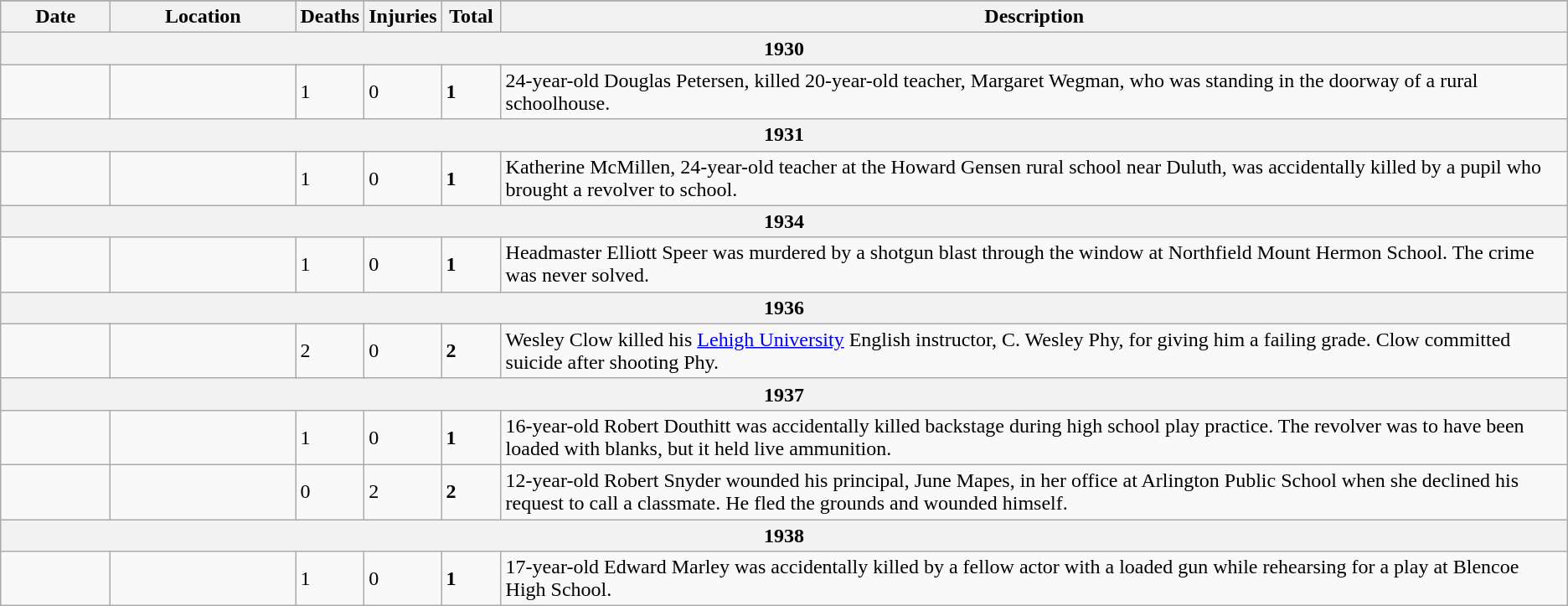<table class="sortable wikitable" style="font-size:100%;" id="1930s">
<tr>
</tr>
<tr>
<th style="width:80px;">Date</th>
<th style="width:140px;">Location</th>
<th style="width:40px;">Deaths</th>
<th style="width:40px;">Injuries</th>
<th style="width:40px;">Total</th>
<th class="unsortable">Description</th>
</tr>
<tr>
<th colspan="6">1930 </th>
</tr>
<tr>
<td></td>
<td></td>
<td>1</td>
<td>0</td>
<td><strong>1</strong></td>
<td>24-year-old Douglas Petersen, killed 20-year-old teacher, Margaret Wegman, who was standing in the doorway of a rural schoolhouse.</td>
</tr>
<tr>
<th colspan="6">1931 </th>
</tr>
<tr>
<td></td>
<td></td>
<td>1</td>
<td>0</td>
<td><strong>1</strong></td>
<td>Katherine McMillen, 24-year-old teacher at the Howard Gensen rural school near Duluth, was accidentally killed by a pupil who brought a revolver to school.</td>
</tr>
<tr>
<th colspan="6">1934 </th>
</tr>
<tr>
<td></td>
<td></td>
<td>1</td>
<td>0</td>
<td><strong>1</strong></td>
<td>Headmaster Elliott Speer was murdered by a shotgun blast through the window at Northfield Mount Hermon School. The crime was never solved.</td>
</tr>
<tr>
<th colspan="6">1936 </th>
</tr>
<tr>
<td></td>
<td></td>
<td>2</td>
<td>0</td>
<td><strong>2</strong></td>
<td>Wesley Clow killed his <a href='#'>Lehigh University</a> English instructor, C. Wesley Phy, for giving him a failing grade. Clow committed suicide after shooting Phy.</td>
</tr>
<tr>
<th colspan="6">1937 </th>
</tr>
<tr>
<td></td>
<td></td>
<td>1</td>
<td>0</td>
<td><strong>1</strong></td>
<td>16-year-old Robert Douthitt was accidentally killed backstage during high school play practice. The revolver was to have been loaded with blanks, but it held live ammunition.</td>
</tr>
<tr>
<td></td>
<td></td>
<td>0</td>
<td>2</td>
<td><strong>2</strong></td>
<td>12-year-old Robert Snyder wounded his principal, June Mapes, in her office at Arlington Public School when she declined his request to call a classmate. He fled the grounds and wounded himself.</td>
</tr>
<tr>
<th colspan="6">1938 </th>
</tr>
<tr>
<td></td>
<td></td>
<td>1</td>
<td>0</td>
<td><strong>1</strong></td>
<td>17-year-old Edward Marley was accidentally killed by a fellow actor with a loaded gun while rehearsing for a play at Blencoe High School.</td>
</tr>
</table>
